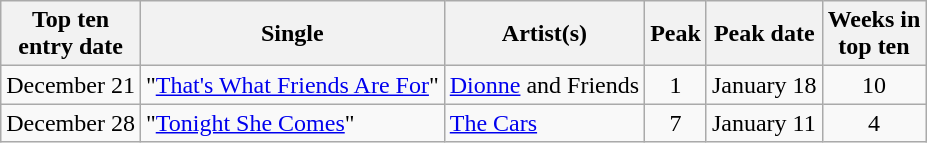<table class="wikitable sortable">
<tr>
<th>Top ten<br>entry date</th>
<th>Single</th>
<th>Artist(s)</th>
<th>Peak</th>
<th>Peak date</th>
<th>Weeks in<br>top ten</th>
</tr>
<tr>
<td>December 21</td>
<td>"<a href='#'>That's What Friends Are For</a>"</td>
<td><a href='#'>Dionne</a> and Friends</td>
<td align=center>1</td>
<td>January 18</td>
<td align=center>10</td>
</tr>
<tr>
<td>December 28</td>
<td>"<a href='#'>Tonight She Comes</a>"</td>
<td><a href='#'>The Cars</a></td>
<td align=center>7</td>
<td>January 11</td>
<td align=center>4</td>
</tr>
</table>
